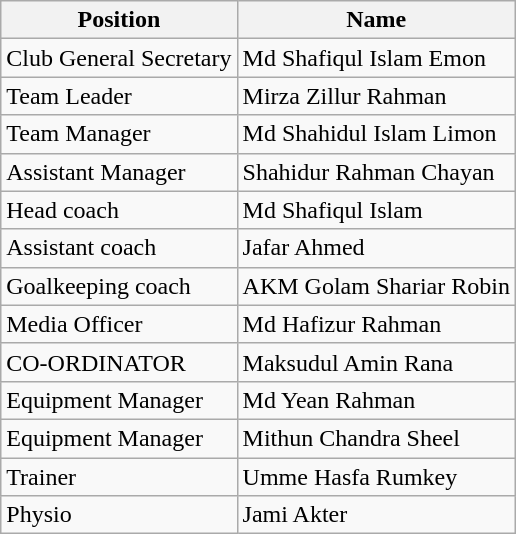<table class="wikitable">
<tr>
<th>Position</th>
<th>Name</th>
</tr>
<tr>
<td>Club General Secretary</td>
<td> Md Shafiqul Islam Emon</td>
</tr>
<tr>
<td>Team Leader</td>
<td> Mirza Zillur Rahman</td>
</tr>
<tr>
<td>Team Manager</td>
<td> Md Shahidul Islam Limon</td>
</tr>
<tr>
<td>Assistant Manager</td>
<td> Shahidur Rahman Chayan</td>
</tr>
<tr>
<td>Head coach</td>
<td> Md Shafiqul Islam</td>
</tr>
<tr>
<td>Assistant coach</td>
<td> Jafar Ahmed</td>
</tr>
<tr>
<td>Goalkeeping coach</td>
<td> AKM Golam Shariar Robin</td>
</tr>
<tr>
<td>Media Officer</td>
<td> Md Hafizur Rahman</td>
</tr>
<tr>
<td>CO-ORDINATOR</td>
<td> Maksudul Amin Rana</td>
</tr>
<tr>
<td>Equipment Manager</td>
<td> Md Yean Rahman</td>
</tr>
<tr>
<td>Equipment Manager</td>
<td> Mithun Chandra Sheel</td>
</tr>
<tr>
<td>Trainer</td>
<td> Umme Hasfa Rumkey</td>
</tr>
<tr>
<td>Physio</td>
<td> Jami Akter</td>
</tr>
</table>
